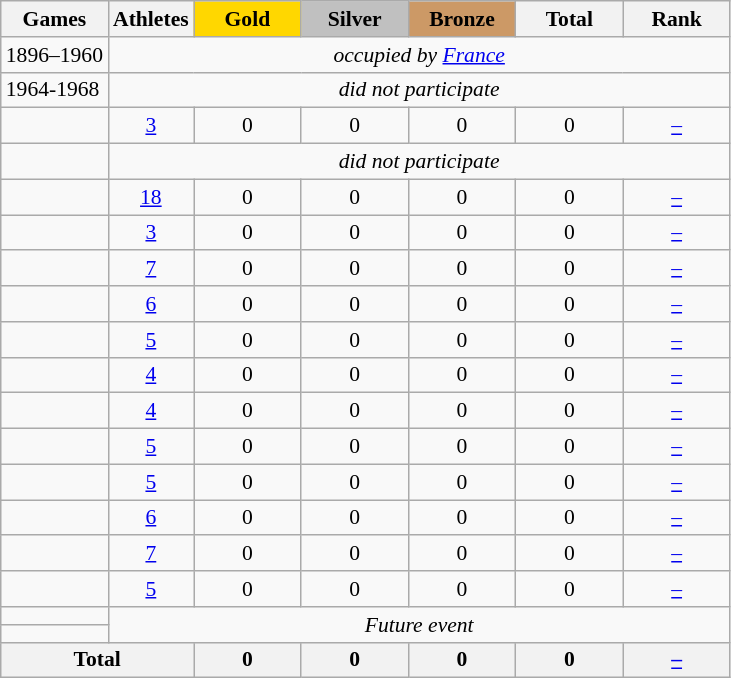<table class="wikitable" style="text-align:center; font-size:90%;">
<tr>
<th>Games</th>
<th>Athletes</th>
<td style="background:gold; width:4.5em; font-weight:bold;">Gold</td>
<td style="background:silver; width:4.5em; font-weight:bold;">Silver</td>
<td style="background:#cc9966; width:4.5em; font-weight:bold;">Bronze</td>
<th style="width:4.5em; font-weight:bold;">Total</th>
<th style="width:4.5em; font-weight:bold;">Rank</th>
</tr>
<tr>
<td align=left>1896–1960</td>
<td colspan=6><em>occupied by  <a href='#'>France</a></em></td>
</tr>
<tr>
<td align=left>1964-1968</td>
<td colspan=6;><em>did not participate</em></td>
</tr>
<tr>
<td align=left></td>
<td><a href='#'>3</a></td>
<td>0</td>
<td>0</td>
<td>0</td>
<td>0</td>
<td><a href='#'>–</a></td>
</tr>
<tr>
<td align=left></td>
<td colspan=6><em>did not participate</em></td>
</tr>
<tr>
<td align=left></td>
<td><a href='#'>18</a></td>
<td>0</td>
<td>0</td>
<td>0</td>
<td>0</td>
<td><a href='#'>–</a></td>
</tr>
<tr>
<td align=left></td>
<td><a href='#'>3</a></td>
<td>0</td>
<td>0</td>
<td>0</td>
<td>0</td>
<td><a href='#'>–</a></td>
</tr>
<tr>
<td align=left></td>
<td><a href='#'>7</a></td>
<td>0</td>
<td>0</td>
<td>0</td>
<td>0</td>
<td><a href='#'>–</a></td>
</tr>
<tr>
<td align=left></td>
<td><a href='#'>6</a></td>
<td>0</td>
<td>0</td>
<td>0</td>
<td>0</td>
<td><a href='#'>–</a></td>
</tr>
<tr>
<td align=left></td>
<td><a href='#'>5</a></td>
<td>0</td>
<td>0</td>
<td>0</td>
<td>0</td>
<td><a href='#'>–</a></td>
</tr>
<tr>
<td align=left></td>
<td><a href='#'>4</a></td>
<td>0</td>
<td>0</td>
<td>0</td>
<td>0</td>
<td><a href='#'>–</a></td>
</tr>
<tr>
<td align=left></td>
<td><a href='#'>4</a></td>
<td>0</td>
<td>0</td>
<td>0</td>
<td>0</td>
<td><a href='#'>–</a></td>
</tr>
<tr>
<td align=left></td>
<td><a href='#'>5</a></td>
<td>0</td>
<td>0</td>
<td>0</td>
<td>0</td>
<td><a href='#'>–</a></td>
</tr>
<tr>
<td align=left></td>
<td><a href='#'>5</a></td>
<td>0</td>
<td>0</td>
<td>0</td>
<td>0</td>
<td><a href='#'>–</a></td>
</tr>
<tr>
<td align=left></td>
<td><a href='#'>6</a></td>
<td>0</td>
<td>0</td>
<td>0</td>
<td>0</td>
<td><a href='#'>–</a></td>
</tr>
<tr>
<td align=left></td>
<td><a href='#'>7</a></td>
<td>0</td>
<td>0</td>
<td>0</td>
<td>0</td>
<td><a href='#'>–</a></td>
</tr>
<tr>
<td align=left></td>
<td><a href='#'>5</a></td>
<td>0</td>
<td>0</td>
<td>0</td>
<td>0</td>
<td><a href='#'>–</a></td>
</tr>
<tr>
<td align=left></td>
<td colspan=6; rowspan=2><em>Future event</em></td>
</tr>
<tr>
<td align=left></td>
</tr>
<tr>
<th colspan=2>Total</th>
<th>0</th>
<th>0</th>
<th>0</th>
<th>0</th>
<th><a href='#'>–</a></th>
</tr>
</table>
